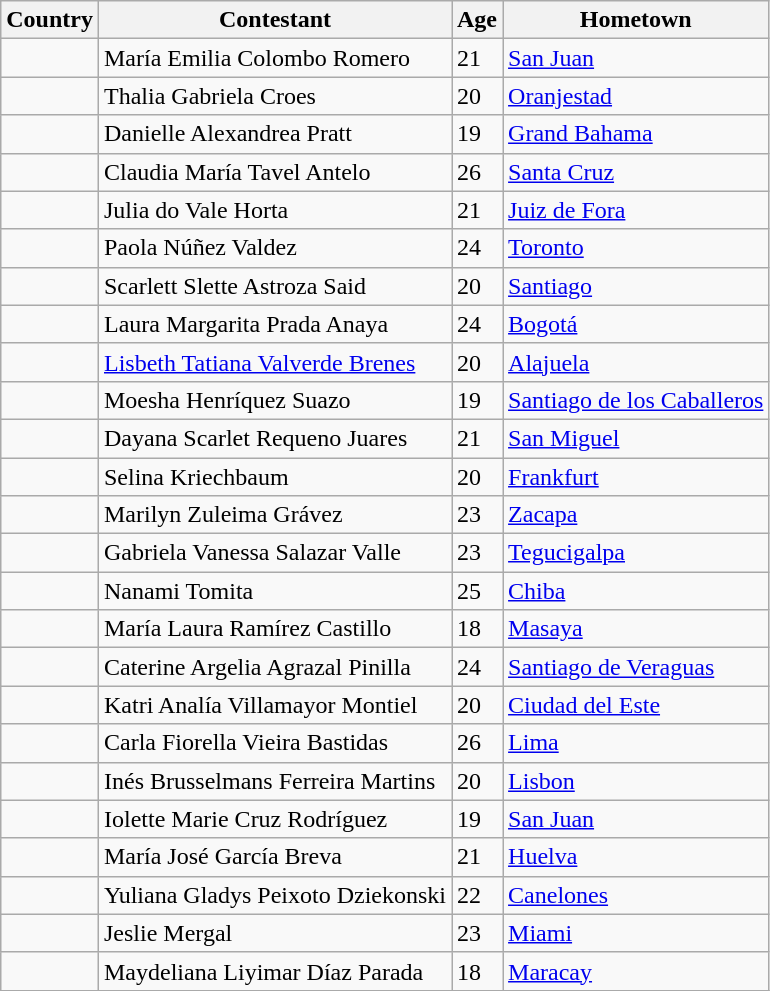<table class="sortable wikitable">
<tr>
<th>Country</th>
<th>Contestant</th>
<th>Age</th>
<th>Hometown</th>
</tr>
<tr>
<td><strong></strong></td>
<td>María Emilia Colombo Romero</td>
<td>21</td>
<td><a href='#'>San Juan</a></td>
</tr>
<tr>
<td><strong></strong></td>
<td>Thalia Gabriela Croes</td>
<td>20</td>
<td><a href='#'>Oranjestad</a></td>
</tr>
<tr>
<td><strong></strong></td>
<td>Danielle Alexandrea Pratt</td>
<td>19</td>
<td><a href='#'>Grand Bahama</a></td>
</tr>
<tr>
<td><strong></strong></td>
<td>Claudia María Tavel Antelo</td>
<td>26</td>
<td><a href='#'>Santa Cruz</a></td>
</tr>
<tr>
<td><strong></strong></td>
<td>Julia do Vale Horta</td>
<td>21</td>
<td><a href='#'>Juiz de Fora</a></td>
</tr>
<tr>
<td><strong></strong></td>
<td>Paola Núñez Valdez</td>
<td>24</td>
<td><a href='#'>Toronto</a></td>
</tr>
<tr>
<td><strong></strong></td>
<td>Scarlett Slette Astroza Said</td>
<td>20</td>
<td><a href='#'>Santiago</a></td>
</tr>
<tr>
<td><strong></strong></td>
<td>Laura Margarita Prada Anaya</td>
<td>24</td>
<td><a href='#'>Bogotá</a></td>
</tr>
<tr>
<td><strong></strong></td>
<td><a href='#'>Lisbeth Tatiana Valverde Brenes</a></td>
<td>20</td>
<td><a href='#'>Alajuela</a></td>
</tr>
<tr>
<td><strong></strong></td>
<td>Moesha Henríquez Suazo</td>
<td>19</td>
<td><a href='#'>Santiago de los Caballeros</a></td>
</tr>
<tr>
<td><strong></strong></td>
<td>Dayana Scarlet Requeno Juares</td>
<td>21</td>
<td><a href='#'>San Miguel</a></td>
</tr>
<tr>
<td><strong></strong></td>
<td>Selina Kriechbaum</td>
<td>20</td>
<td><a href='#'>Frankfurt</a></td>
</tr>
<tr>
<td><strong></strong></td>
<td>Marilyn Zuleima Grávez</td>
<td>23</td>
<td><a href='#'>Zacapa</a></td>
</tr>
<tr>
<td><strong></strong></td>
<td>Gabriela Vanessa Salazar Valle</td>
<td>23</td>
<td><a href='#'>Tegucigalpa</a></td>
</tr>
<tr>
<td><strong></strong></td>
<td>Nanami Tomita</td>
<td>25</td>
<td><a href='#'>Chiba</a></td>
</tr>
<tr>
<td><strong></strong></td>
<td>María Laura Ramírez Castillo</td>
<td>18</td>
<td><a href='#'>Masaya</a></td>
</tr>
<tr>
<td><strong></strong></td>
<td>Caterine Argelia Agrazal Pinilla</td>
<td>24</td>
<td><a href='#'>Santiago de Veraguas</a></td>
</tr>
<tr>
<td><strong></strong></td>
<td>Katri Analía Villamayor Montiel</td>
<td>20</td>
<td><a href='#'>Ciudad del Este</a></td>
</tr>
<tr>
<td><strong></strong></td>
<td>Carla Fiorella Vieira Bastidas</td>
<td>26</td>
<td><a href='#'>Lima</a></td>
</tr>
<tr>
<td><strong></strong></td>
<td>Inés Brusselmans Ferreira Martins</td>
<td>20</td>
<td><a href='#'>Lisbon</a></td>
</tr>
<tr>
<td><strong></strong></td>
<td>Iolette Marie Cruz Rodríguez</td>
<td>19</td>
<td><a href='#'>San Juan</a></td>
</tr>
<tr>
<td><strong></strong></td>
<td>María José García Breva</td>
<td>21</td>
<td><a href='#'>Huelva</a></td>
</tr>
<tr>
<td><strong></strong></td>
<td>Yuliana Gladys Peixoto Dziekonski</td>
<td>22</td>
<td><a href='#'>Canelones</a></td>
</tr>
<tr>
<td><strong></strong></td>
<td>Jeslie Mergal</td>
<td>23</td>
<td><a href='#'>Miami</a></td>
</tr>
<tr>
<td><strong></strong></td>
<td>Maydeliana Liyimar Díaz Parada</td>
<td>18</td>
<td><a href='#'>Maracay</a></td>
</tr>
<tr>
</tr>
</table>
